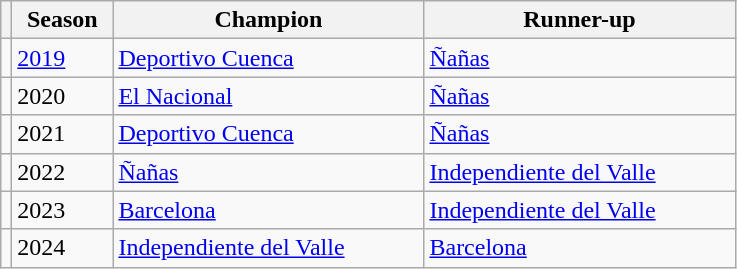<table class="sortable wikitable">
<tr>
<th width=></th>
<th width=60px>Season</th>
<th width=200px>Champion</th>
<th width=200px>Runner-up</th>
</tr>
<tr>
<td></td>
<td><a href='#'>2019</a></td>
<td><a href='#'>Deportivo Cuenca</a> </td>
<td><a href='#'>Ñañas</a></td>
</tr>
<tr>
<td></td>
<td>2020</td>
<td><a href='#'>El Nacional</a> </td>
<td><a href='#'>Ñañas</a></td>
</tr>
<tr>
<td></td>
<td>2021</td>
<td><a href='#'>Deportivo Cuenca</a> </td>
<td><a href='#'>Ñañas</a></td>
</tr>
<tr>
<td></td>
<td>2022</td>
<td><a href='#'>Ñañas</a> </td>
<td><a href='#'>Independiente del Valle</a></td>
</tr>
<tr>
<td></td>
<td>2023</td>
<td><a href='#'>Barcelona</a> </td>
<td><a href='#'>Independiente del Valle</a></td>
</tr>
<tr>
<td></td>
<td>2024</td>
<td><a href='#'>Independiente del Valle</a> </td>
<td><a href='#'>Barcelona</a></td>
</tr>
</table>
